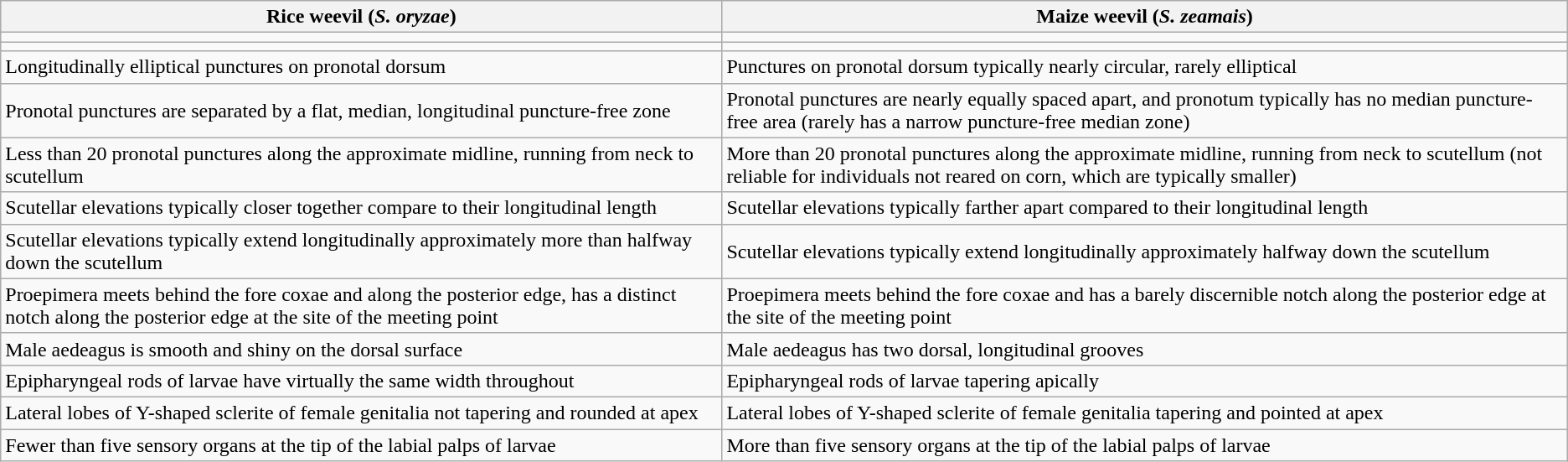<table class="wikitable">
<tr>
<th>Rice weevil (<em>S. oryzae</em>)</th>
<th>Maize weevil (<em>S. zeamais</em>)</th>
</tr>
<tr>
<td></td>
<td></td>
</tr>
<tr>
<td></td>
<td></td>
</tr>
<tr>
<td>Longitudinally elliptical punctures on pronotal dorsum</td>
<td>Punctures on pronotal dorsum typically nearly circular, rarely elliptical</td>
</tr>
<tr>
<td>Pronotal punctures are separated by a flat, median, longitudinal puncture-free zone</td>
<td>Pronotal punctures are nearly equally spaced apart, and pronotum typically has no median puncture-free area (rarely has a narrow puncture-free median zone)</td>
</tr>
<tr>
<td>Less than 20 pronotal punctures along the approximate midline, running from neck to scutellum</td>
<td>More than 20 pronotal punctures along the approximate midline, running from neck to scutellum (not reliable for individuals not reared on corn, which are typically smaller)</td>
</tr>
<tr>
<td>Scutellar elevations typically closer together compare to their longitudinal length</td>
<td>Scutellar elevations typically farther apart compared to their longitudinal length</td>
</tr>
<tr>
<td>Scutellar elevations typically extend longitudinally approximately more than halfway down the scutellum</td>
<td>Scutellar elevations typically extend longitudinally approximately halfway down the scutellum</td>
</tr>
<tr>
<td>Proepimera meets behind the fore coxae and along the posterior edge, has a distinct notch along the posterior edge at the site of the meeting point</td>
<td>Proepimera meets behind the fore coxae and has a barely discernible notch along the posterior edge at the site of the meeting point</td>
</tr>
<tr>
<td>Male aedeagus is smooth and shiny on the dorsal surface</td>
<td>Male aedeagus has two dorsal, longitudinal grooves</td>
</tr>
<tr>
<td>Epipharyngeal rods of larvae have virtually the same width throughout</td>
<td>Epipharyngeal rods of larvae tapering apically</td>
</tr>
<tr>
<td>Lateral lobes of Y-shaped sclerite of female genitalia not tapering and rounded at apex</td>
<td>Lateral lobes of Y-shaped sclerite of female genitalia tapering and pointed at apex</td>
</tr>
<tr>
<td>Fewer than five sensory organs at the tip of the labial palps of larvae</td>
<td>More than five sensory organs at the tip of the labial palps of larvae</td>
</tr>
</table>
